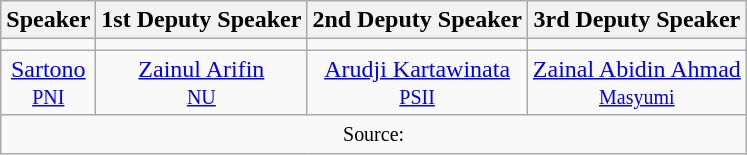<table class="wikitable" style="text-align: center">
<tr>
<th>Speaker</th>
<th>1st Deputy Speaker</th>
<th>2nd Deputy Speaker</th>
<th>3rd Deputy Speaker</th>
</tr>
<tr>
<td></td>
<td></td>
<td></td>
<td></td>
</tr>
<tr>
<td><a href='#'>Sartono</a><br><small><a href='#'>PNI</a></small></td>
<td><a href='#'>Zainul Arifin</a><br><small><a href='#'>NU</a></small></td>
<td><a href='#'>Arudji Kartawinata</a><br><small><a href='#'>PSII</a></small></td>
<td><a href='#'>Zainal Abidin Ahmad</a><br><small><a href='#'>Masyumi</a></small></td>
</tr>
<tr>
<td colspan="4"><small>Source:</small></td>
</tr>
</table>
